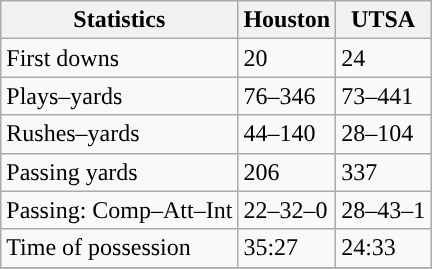<table class="wikitable" style="float: left;">
<tr>
<th>Statistics</th>
<th>Houston</th>
<th>UTSA</th>
</tr>
<tr>
<td>First downs</td>
<td>20</td>
<td>24</td>
</tr>
<tr>
<td>Plays–yards</td>
<td>76–346</td>
<td>73–441</td>
</tr>
<tr>
<td>Rushes–yards</td>
<td>44–140</td>
<td>28–104</td>
</tr>
<tr>
<td>Passing yards</td>
<td>206</td>
<td>337</td>
</tr>
<tr>
<td>Passing: Comp–Att–Int</td>
<td>22–32–0</td>
<td>28–43–1</td>
</tr>
<tr>
<td>Time of possession</td>
<td>35:27</td>
<td>24:33</td>
</tr>
<tr>
</tr>
</table>
